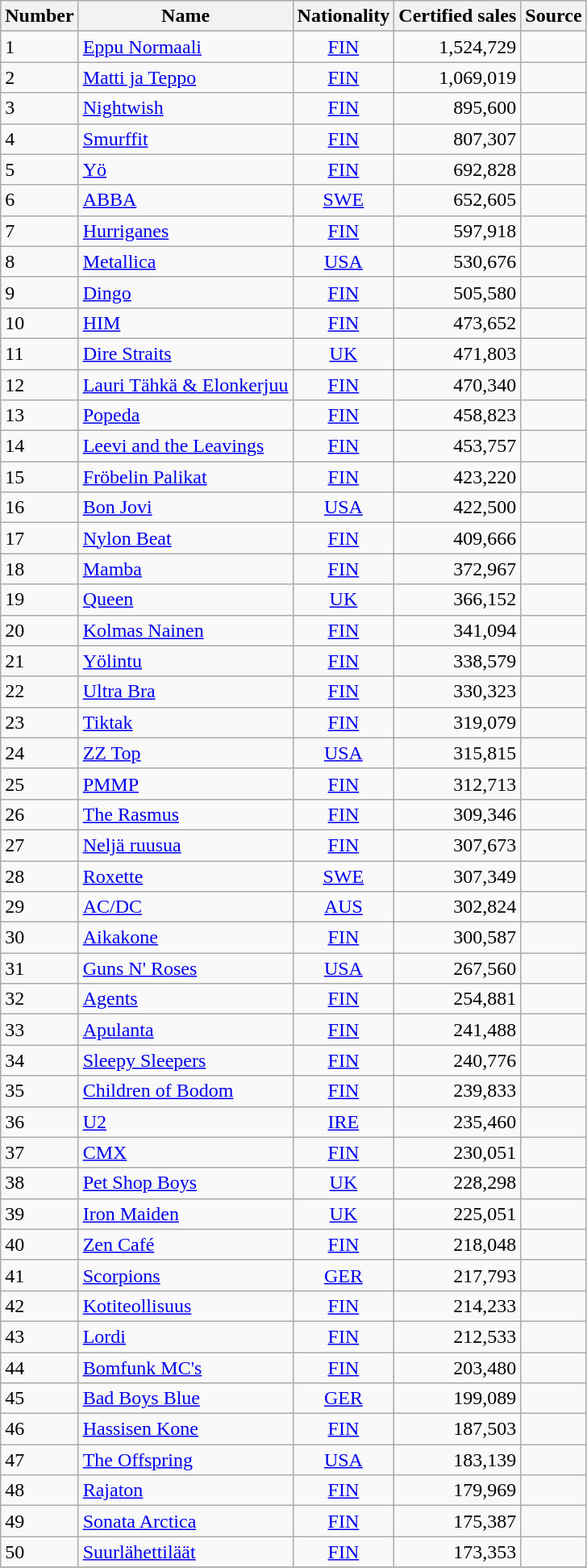<table class="wikitable sortable">
<tr>
<th>Number</th>
<th>Name</th>
<th>Nationality</th>
<th>Certified sales</th>
<th>Source</th>
</tr>
<tr>
<td>1</td>
<td><a href='#'>Eppu Normaali</a></td>
<td style="text-align:center;"><a href='#'>FIN</a></td>
<td align=right>1,524,729</td>
<td align=center></td>
</tr>
<tr>
<td>2</td>
<td><a href='#'>Matti ja Teppo</a></td>
<td style="text-align:center;"><a href='#'>FIN</a></td>
<td align=right>1,069,019</td>
<td align=center></td>
</tr>
<tr>
<td>3</td>
<td><a href='#'>Nightwish</a></td>
<td style="text-align:center;"><a href='#'>FIN</a></td>
<td align=right>895,600</td>
<td align=center></td>
</tr>
<tr>
<td>4</td>
<td><a href='#'>Smurffit</a></td>
<td style="text-align:center;"><a href='#'>FIN</a></td>
<td align=right>807,307</td>
<td align=center></td>
</tr>
<tr>
<td>5</td>
<td><a href='#'>Yö</a></td>
<td style="text-align:center;"><a href='#'>FIN</a></td>
<td align=right>692,828</td>
<td align=center></td>
</tr>
<tr>
<td>6</td>
<td><a href='#'>ABBA</a></td>
<td style="text-align:center;"><a href='#'>SWE</a></td>
<td align=right>652,605</td>
<td align=center></td>
</tr>
<tr>
<td>7</td>
<td><a href='#'>Hurriganes</a></td>
<td style="text-align:center;"><a href='#'>FIN</a></td>
<td align=right>597,918</td>
<td align=center></td>
</tr>
<tr>
<td>8</td>
<td><a href='#'>Metallica</a></td>
<td style="text-align:center;"><a href='#'>USA</a></td>
<td align=right>530,676</td>
<td align=center></td>
</tr>
<tr>
<td>9</td>
<td><a href='#'>Dingo</a></td>
<td style="text-align:center;"><a href='#'>FIN</a></td>
<td align=right>505,580</td>
<td align=center></td>
</tr>
<tr>
<td>10</td>
<td><a href='#'>HIM</a></td>
<td style="text-align:center;"><a href='#'>FIN</a></td>
<td align=right>473,652</td>
<td align=center></td>
</tr>
<tr>
<td>11</td>
<td><a href='#'>Dire Straits</a></td>
<td style="text-align:center;"><a href='#'>UK</a></td>
<td align=right>471,803</td>
<td align=center></td>
</tr>
<tr>
<td>12</td>
<td><a href='#'>Lauri Tähkä & Elonkerjuu</a></td>
<td style="text-align:center;"><a href='#'>FIN</a></td>
<td align=right>470,340</td>
<td align=center></td>
</tr>
<tr>
<td>13</td>
<td><a href='#'>Popeda</a></td>
<td style="text-align:center;"><a href='#'>FIN</a></td>
<td align=right>458,823</td>
<td align=center></td>
</tr>
<tr>
<td>14</td>
<td><a href='#'>Leevi and the Leavings</a></td>
<td style="text-align:center;"><a href='#'>FIN</a></td>
<td align=right>453,757</td>
<td align=center></td>
</tr>
<tr>
<td>15</td>
<td><a href='#'>Fröbelin Palikat</a></td>
<td style="text-align:center;"><a href='#'>FIN</a></td>
<td align=right>423,220</td>
<td align=center></td>
</tr>
<tr>
<td>16</td>
<td><a href='#'>Bon Jovi</a></td>
<td style="text-align:center;"><a href='#'>USA</a></td>
<td align=right>422,500</td>
<td align=center></td>
</tr>
<tr>
<td>17</td>
<td><a href='#'>Nylon Beat</a></td>
<td style="text-align:center;"><a href='#'>FIN</a></td>
<td align=right>409,666</td>
<td align=center></td>
</tr>
<tr>
<td>18</td>
<td><a href='#'>Mamba</a></td>
<td style="text-align:center;"><a href='#'>FIN</a></td>
<td align=right>372,967</td>
<td align=center></td>
</tr>
<tr>
<td>19</td>
<td><a href='#'>Queen</a></td>
<td style="text-align:center;"><a href='#'>UK</a></td>
<td align=right>366,152</td>
<td align=center></td>
</tr>
<tr>
<td>20</td>
<td><a href='#'>Kolmas Nainen</a></td>
<td style="text-align:center;"><a href='#'>FIN</a></td>
<td align=right>341,094</td>
<td align=center></td>
</tr>
<tr>
<td>21</td>
<td><a href='#'>Yölintu</a></td>
<td style="text-align:center;"><a href='#'>FIN</a></td>
<td align=right>338,579</td>
<td align=center></td>
</tr>
<tr>
<td>22</td>
<td><a href='#'>Ultra Bra</a></td>
<td style="text-align:center;"><a href='#'>FIN</a></td>
<td align=right>330,323</td>
<td align=center></td>
</tr>
<tr>
<td>23</td>
<td><a href='#'>Tiktak</a></td>
<td style="text-align:center;"><a href='#'>FIN</a></td>
<td align=right>319,079</td>
<td align=center></td>
</tr>
<tr>
<td>24</td>
<td><a href='#'>ZZ Top</a></td>
<td style="text-align:center;"><a href='#'>USA</a></td>
<td align=right>315,815</td>
<td align=center></td>
</tr>
<tr>
<td>25</td>
<td><a href='#'>PMMP</a></td>
<td style="text-align:center;"><a href='#'>FIN</a></td>
<td align=right>312,713</td>
<td align=center></td>
</tr>
<tr>
<td>26</td>
<td><a href='#'>The Rasmus</a></td>
<td style="text-align:center;"><a href='#'>FIN</a></td>
<td align=right>309,346</td>
<td align=center></td>
</tr>
<tr>
<td>27</td>
<td><a href='#'>Neljä ruusua</a></td>
<td style="text-align:center;"><a href='#'>FIN</a></td>
<td align=right>307,673</td>
<td align=center></td>
</tr>
<tr>
<td>28</td>
<td><a href='#'>Roxette</a></td>
<td style="text-align:center;"><a href='#'>SWE</a></td>
<td align=right>307,349</td>
<td align=center></td>
</tr>
<tr>
<td>29</td>
<td><a href='#'>AC/DC</a></td>
<td style="text-align:center;"><a href='#'>AUS</a></td>
<td align=right>302,824</td>
<td align=center></td>
</tr>
<tr>
<td>30</td>
<td><a href='#'>Aikakone</a></td>
<td style="text-align:center;"><a href='#'>FIN</a></td>
<td align=right>300,587</td>
<td align=center></td>
</tr>
<tr>
<td>31</td>
<td><a href='#'>Guns N' Roses</a></td>
<td style="text-align:center;"><a href='#'>USA</a></td>
<td align=right>267,560</td>
<td align=center></td>
</tr>
<tr>
<td>32</td>
<td><a href='#'>Agents</a></td>
<td style="text-align:center;"><a href='#'>FIN</a></td>
<td align=right>254,881</td>
<td align=center></td>
</tr>
<tr>
<td>33</td>
<td><a href='#'>Apulanta</a></td>
<td style="text-align:center;"><a href='#'>FIN</a></td>
<td align=right>241,488</td>
<td align=center></td>
</tr>
<tr>
<td>34</td>
<td><a href='#'>Sleepy Sleepers</a></td>
<td style="text-align:center;"><a href='#'>FIN</a></td>
<td align=right>240,776</td>
<td align=center></td>
</tr>
<tr>
<td>35</td>
<td><a href='#'>Children of Bodom</a></td>
<td style="text-align:center;"><a href='#'>FIN</a></td>
<td align=right>239,833</td>
<td align=center></td>
</tr>
<tr>
<td>36</td>
<td><a href='#'>U2</a></td>
<td style="text-align:center;"><a href='#'>IRE</a></td>
<td align=right>235,460</td>
<td align=center></td>
</tr>
<tr>
<td>37</td>
<td><a href='#'>CMX</a></td>
<td style="text-align:center;"><a href='#'>FIN</a></td>
<td align=right>230,051</td>
<td align=center></td>
</tr>
<tr>
<td>38</td>
<td><a href='#'>Pet Shop Boys</a></td>
<td style="text-align:center;"><a href='#'>UK</a></td>
<td align=right>228,298</td>
<td align=center></td>
</tr>
<tr>
<td>39</td>
<td><a href='#'>Iron Maiden</a></td>
<td style="text-align:center;"><a href='#'>UK</a></td>
<td align=right>225,051</td>
<td align=center></td>
</tr>
<tr>
<td>40</td>
<td><a href='#'>Zen Café</a></td>
<td style="text-align:center;"><a href='#'>FIN</a></td>
<td align=right>218,048</td>
<td align=center></td>
</tr>
<tr>
<td>41</td>
<td><a href='#'>Scorpions</a></td>
<td style="text-align:center;"><a href='#'>GER</a></td>
<td align=right>217,793</td>
<td align=center></td>
</tr>
<tr>
<td>42</td>
<td><a href='#'>Kotiteollisuus</a></td>
<td style="text-align:center;"><a href='#'>FIN</a></td>
<td align=right>214,233</td>
<td align=center></td>
</tr>
<tr>
<td>43</td>
<td><a href='#'>Lordi</a></td>
<td style="text-align:center;"><a href='#'>FIN</a></td>
<td align=right>212,533</td>
<td align=center></td>
</tr>
<tr>
<td>44</td>
<td><a href='#'>Bomfunk MC's</a></td>
<td style="text-align:center;"><a href='#'>FIN</a></td>
<td align=right>203,480</td>
<td align=center></td>
</tr>
<tr>
<td>45</td>
<td><a href='#'>Bad Boys Blue</a></td>
<td style="text-align:center;"><a href='#'>GER</a></td>
<td align=right>199,089</td>
<td align=center></td>
</tr>
<tr>
<td>46</td>
<td><a href='#'>Hassisen Kone</a></td>
<td style="text-align:center;"><a href='#'>FIN</a></td>
<td align=right>187,503</td>
<td align=center></td>
</tr>
<tr>
<td>47</td>
<td><a href='#'>The Offspring</a></td>
<td style="text-align:center;"><a href='#'>USA</a></td>
<td align=right>183,139</td>
<td align=center></td>
</tr>
<tr>
<td>48</td>
<td><a href='#'>Rajaton</a></td>
<td style="text-align:center;"><a href='#'>FIN</a></td>
<td align=right>179,969</td>
<td align=center></td>
</tr>
<tr>
<td>49</td>
<td><a href='#'>Sonata Arctica</a></td>
<td style="text-align:center;"><a href='#'>FIN</a></td>
<td align=right>175,387</td>
<td align=center></td>
</tr>
<tr>
<td>50</td>
<td><a href='#'>Suurlähettiläät</a></td>
<td style="text-align:center;"><a href='#'>FIN</a></td>
<td align=right>173,353</td>
<td align=center></td>
</tr>
<tr>
</tr>
</table>
